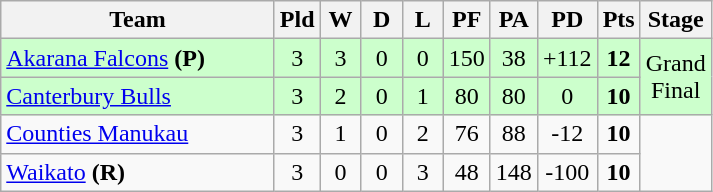<table class="wikitable" style="text-align:center;">
<tr>
<th width="175">Team</th>
<th width="20">Pld</th>
<th width="20">W</th>
<th width="20">D</th>
<th width="20">L</th>
<th width="20">PF</th>
<th width="20">PA</th>
<th>PD</th>
<th width="20">Pts</th>
<th width="20">Stage</th>
</tr>
<tr style="background: #ccffcc;">
<td style="text-align:left;"> <a href='#'>Akarana Falcons</a> <strong>(P)</strong></td>
<td>3</td>
<td>3</td>
<td>0</td>
<td>0</td>
<td>150</td>
<td>38</td>
<td>+112</td>
<td><strong>12</strong></td>
<td rowspan="2">Grand Final</td>
</tr>
<tr style="background: #ccffcc;">
<td style="text-align:left;"> <a href='#'>Canterbury Bulls</a></td>
<td>3</td>
<td>2</td>
<td>0</td>
<td>1</td>
<td>80</td>
<td>80</td>
<td>0</td>
<td><strong>10</strong></td>
</tr>
<tr>
<td style="text-align:left;"> <a href='#'>Counties Manukau</a></td>
<td>3</td>
<td>1</td>
<td>0</td>
<td>2</td>
<td>76</td>
<td>88</td>
<td>-12</td>
<td><strong>10</strong></td>
<td rowspan="2"></td>
</tr>
<tr>
<td style="text-align:left;"> <a href='#'>Waikato</a> <strong>(R)</strong></td>
<td>3</td>
<td>0</td>
<td>0</td>
<td>3</td>
<td>48</td>
<td>148</td>
<td>-100</td>
<td><strong>10</strong></td>
</tr>
</table>
